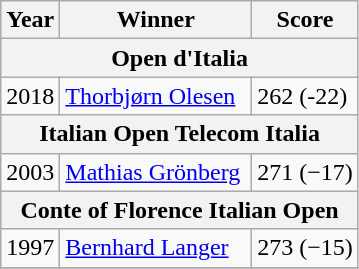<table class=wikitable>
<tr>
<th>Year</th>
<th>Winner</th>
<th>Score</th>
</tr>
<tr>
<th colspan=3>Open d'Italia</th>
</tr>
<tr>
<td>2018</td>
<td> <a href='#'>Thorbjørn Olesen</a> </td>
<td>262 (-22)</td>
</tr>
<tr>
<th colspan=3>Italian Open Telecom Italia</th>
</tr>
<tr>
<td>2003</td>
<td> <a href='#'>Mathias Grönberg</a> </td>
<td>271 (−17)</td>
</tr>
<tr>
<th colspan=3>Conte of Florence Italian Open</th>
</tr>
<tr>
<td>1997</td>
<td> <a href='#'>Bernhard Langer</a> </td>
<td>273 (−15)</td>
</tr>
<tr>
</tr>
</table>
